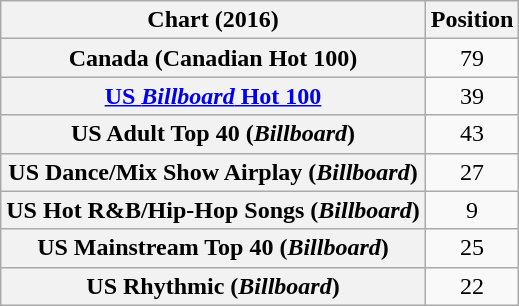<table class="wikitable plainrowheaders sortable" style="text-align:center;">
<tr>
<th>Chart (2016)</th>
<th>Position</th>
</tr>
<tr>
<th scope="row">Canada (Canadian Hot 100)</th>
<td>79</td>
</tr>
<tr>
<th scope="row"><a href='#'>US <em>Billboard</em> Hot 100</a></th>
<td>39</td>
</tr>
<tr>
<th scope="row">US Adult Top 40 (<em>Billboard</em>)</th>
<td>43</td>
</tr>
<tr>
<th scope="row">US Dance/Mix Show Airplay (<em>Billboard</em>)</th>
<td>27</td>
</tr>
<tr>
<th scope="row">US Hot R&B/Hip-Hop Songs (<em>Billboard</em>)</th>
<td>9</td>
</tr>
<tr>
<th scope="row">US Mainstream Top 40 (<em>Billboard</em>)</th>
<td>25</td>
</tr>
<tr>
<th scope="row">US Rhythmic (<em>Billboard</em>)</th>
<td>22</td>
</tr>
</table>
